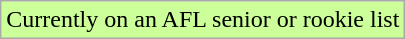<table class="wikitable">
<tr bgcolor="#CCFF99">
<td>Currently on an AFL senior or rookie list</td>
</tr>
</table>
